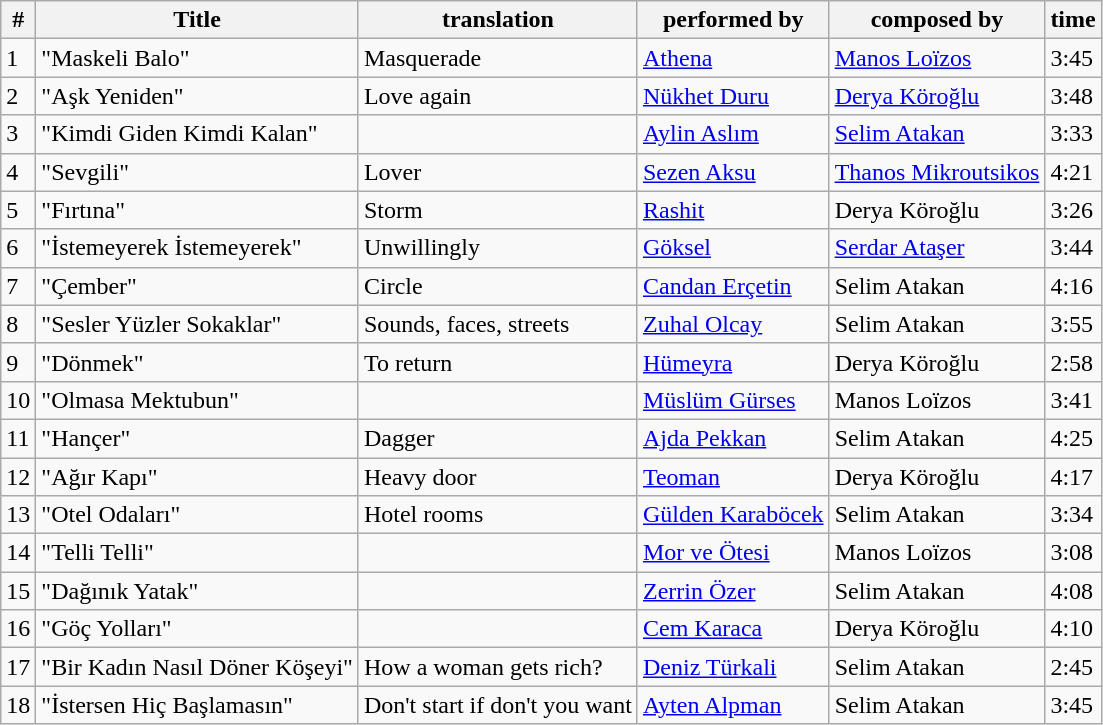<table class="wikitable">
<tr>
<th>#</th>
<th>Title</th>
<th>translation</th>
<th>performed by</th>
<th>composed by</th>
<th>time</th>
</tr>
<tr>
<td>1</td>
<td>"Maskeli Balo"</td>
<td>Masquerade</td>
<td><a href='#'>Athena</a></td>
<td><a href='#'>Manos Loïzos</a></td>
<td>3:45</td>
</tr>
<tr>
<td>2</td>
<td>"Aşk Yeniden"</td>
<td>Love again</td>
<td><a href='#'>Nükhet Duru</a></td>
<td><a href='#'>Derya Köroğlu</a></td>
<td>3:48</td>
</tr>
<tr>
<td>3</td>
<td>"Kimdi Giden Kimdi Kalan"</td>
<td></td>
<td><a href='#'>Aylin Aslım</a></td>
<td><a href='#'>Selim Atakan</a></td>
<td>3:33</td>
</tr>
<tr>
<td>4</td>
<td>"Sevgili"</td>
<td>Lover</td>
<td><a href='#'>Sezen Aksu</a></td>
<td><a href='#'>Thanos Mikroutsikos</a></td>
<td>4:21</td>
</tr>
<tr>
<td>5</td>
<td>"Fırtına"</td>
<td>Storm</td>
<td><a href='#'>Rashit</a></td>
<td>Derya Köroğlu</td>
<td>3:26</td>
</tr>
<tr>
<td>6</td>
<td>"İstemeyerek İstemeyerek"</td>
<td>Unwillingly</td>
<td><a href='#'>Göksel</a></td>
<td><a href='#'>Serdar Ataşer</a></td>
<td>3:44</td>
</tr>
<tr>
<td>7</td>
<td>"Çember"</td>
<td>Circle</td>
<td><a href='#'>Candan Erçetin</a></td>
<td>Selim Atakan</td>
<td>4:16</td>
</tr>
<tr>
<td>8</td>
<td>"Sesler Yüzler Sokaklar"</td>
<td>Sounds, faces, streets</td>
<td><a href='#'>Zuhal Olcay</a></td>
<td>Selim Atakan</td>
<td>3:55</td>
</tr>
<tr>
<td>9</td>
<td>"Dönmek"</td>
<td>To return</td>
<td><a href='#'>Hümeyra</a></td>
<td>Derya Köroğlu</td>
<td>2:58</td>
</tr>
<tr>
<td>10</td>
<td>"Olmasa Mektubun"</td>
<td></td>
<td><a href='#'>Müslüm Gürses</a></td>
<td>Manos Loïzos</td>
<td>3:41</td>
</tr>
<tr>
<td>11</td>
<td>"Hançer"</td>
<td>Dagger</td>
<td><a href='#'>Ajda Pekkan</a></td>
<td>Selim Atakan</td>
<td>4:25</td>
</tr>
<tr>
<td>12</td>
<td>"Ağır Kapı"</td>
<td>Heavy door</td>
<td><a href='#'>Teoman</a></td>
<td>Derya Köroğlu</td>
<td>4:17</td>
</tr>
<tr>
<td>13</td>
<td>"Otel Odaları"</td>
<td>Hotel rooms</td>
<td><a href='#'>Gülden Karaböcek</a></td>
<td>Selim Atakan</td>
<td>3:34</td>
</tr>
<tr>
<td>14</td>
<td>"Telli Telli"</td>
<td></td>
<td><a href='#'>Mor ve Ötesi</a></td>
<td>Manos Loïzos</td>
<td>3:08</td>
</tr>
<tr>
<td>15</td>
<td>"Dağınık Yatak"</td>
<td></td>
<td><a href='#'>Zerrin Özer</a></td>
<td>Selim Atakan</td>
<td>4:08</td>
</tr>
<tr>
<td>16</td>
<td>"Göç Yolları"</td>
<td></td>
<td><a href='#'>Cem Karaca</a></td>
<td>Derya Köroğlu</td>
<td>4:10</td>
</tr>
<tr>
<td>17</td>
<td>"Bir Kadın Nasıl Döner Köşeyi"</td>
<td>How a woman gets rich?</td>
<td><a href='#'>Deniz Türkali</a></td>
<td>Selim Atakan</td>
<td>2:45</td>
</tr>
<tr>
<td>18</td>
<td>"İstersen Hiç Başlamasın"</td>
<td>Don't start if don't you want</td>
<td><a href='#'>Ayten Alpman</a></td>
<td>Selim Atakan</td>
<td>3:45</td>
</tr>
</table>
